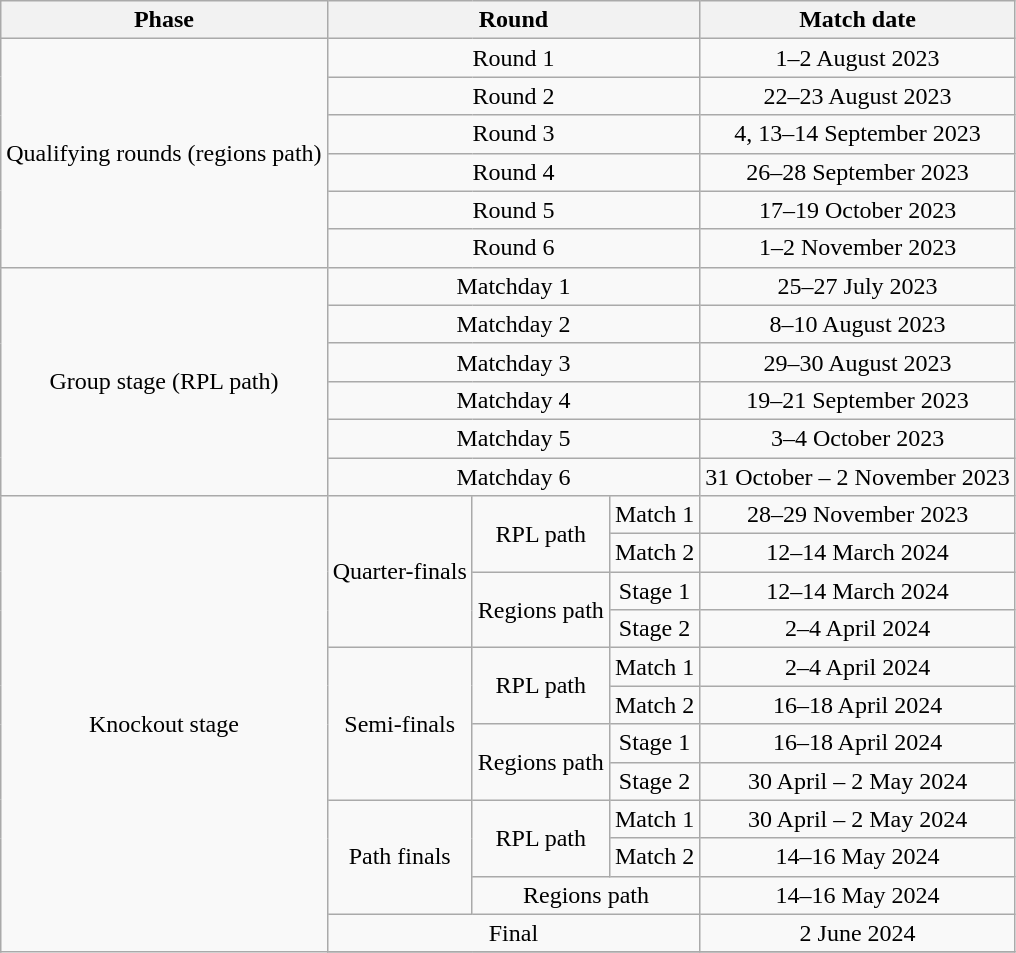<table class="wikitable" style="text-align:center">
<tr>
<th>Phase</th>
<th colspan=3>Round</th>
<th>Match date</th>
</tr>
<tr>
<td rowspan=6>Qualifying rounds (regions path)</td>
<td colspan=3>Round 1</td>
<td>1–2 August 2023</td>
</tr>
<tr>
<td colspan=3>Round 2</td>
<td>22–23 August 2023</td>
</tr>
<tr>
<td colspan=3>Round 3</td>
<td>4, 13–14 September 2023</td>
</tr>
<tr>
<td colspan=3>Round 4</td>
<td>26–28 September 2023</td>
</tr>
<tr>
<td colspan=3>Round 5</td>
<td>17–19 October 2023</td>
</tr>
<tr>
<td colspan=3>Round 6</td>
<td>1–2 November 2023</td>
</tr>
<tr>
<td rowspan=6>Group stage (RPL path)</td>
<td colspan=3>Matchday 1</td>
<td>25–27 July 2023</td>
</tr>
<tr>
<td colspan=3>Matchday 2</td>
<td>8–10 August 2023</td>
</tr>
<tr>
<td colspan=3>Matchday 3</td>
<td>29–30 August 2023</td>
</tr>
<tr>
<td colspan=3>Matchday 4</td>
<td>19–21 September 2023</td>
</tr>
<tr>
<td colspan=3>Matchday 5</td>
<td>3–4 October 2023</td>
</tr>
<tr>
<td colspan=3>Matchday 6</td>
<td>31 October – 2 November 2023</td>
</tr>
<tr>
<td rowspan=13>Knockout stage</td>
<td rowspan=4>Quarter-finals</td>
<td rowspan=2>RPL path</td>
<td>Match 1</td>
<td>28–29 November 2023</td>
</tr>
<tr>
<td>Match 2</td>
<td>12–14 March 2024</td>
</tr>
<tr>
<td rowspan=2>Regions path</td>
<td>Stage 1</td>
<td>12–14 March 2024</td>
</tr>
<tr>
<td>Stage 2</td>
<td>2–4 April 2024</td>
</tr>
<tr>
<td rowspan=4>Semi-finals</td>
<td rowspan=2>RPL path</td>
<td>Match 1</td>
<td>2–4 April 2024</td>
</tr>
<tr>
<td>Match 2</td>
<td>16–18 April 2024</td>
</tr>
<tr>
<td rowspan=2>Regions path</td>
<td>Stage 1</td>
<td>16–18 April 2024</td>
</tr>
<tr>
<td>Stage 2</td>
<td>30 April – 2 May 2024</td>
</tr>
<tr>
<td rowspan=3>Path finals</td>
<td rowspan=2>RPL path</td>
<td>Match 1</td>
<td>30 April – 2 May 2024</td>
</tr>
<tr>
<td>Match 2</td>
<td>14–16 May 2024</td>
</tr>
<tr>
<td colspan=2>Regions path</td>
<td>14–16 May 2024</td>
</tr>
<tr>
<td colspan=3>Final</td>
<td>2 June 2024</td>
</tr>
<tr>
</tr>
</table>
